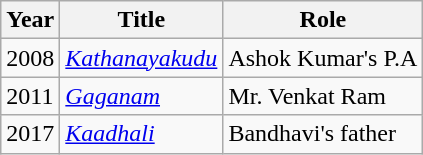<table class="wikitable sortable">
<tr>
<th scope="col">Year</th>
<th scope="col">Title</th>
<th scope="col">Role</th>
</tr>
<tr>
<td>2008</td>
<td><em><a href='#'>Kathanayakudu</a></em></td>
<td>Ashok Kumar's P.A</td>
</tr>
<tr>
<td>2011</td>
<td><em><a href='#'>Gaganam</a></em></td>
<td>Mr. Venkat Ram</td>
</tr>
<tr>
<td>2017</td>
<td><em><a href='#'>Kaadhali</a></em></td>
<td>Bandhavi's father</td>
</tr>
</table>
